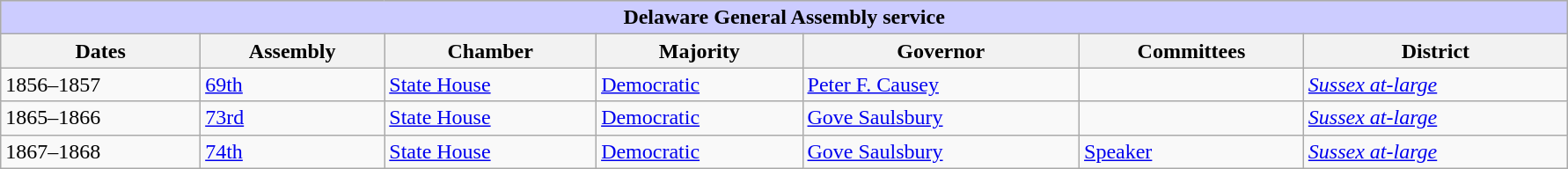<table class=wikitable style="width: 94%" style="text-align: center;" align="center">
<tr bgcolor=#cccccc>
<th colspan=7 style="background: #ccccff;">Delaware General Assembly service</th>
</tr>
<tr>
<th><strong>Dates</strong></th>
<th><strong>Assembly</strong></th>
<th><strong>Chamber</strong></th>
<th><strong>Majority</strong></th>
<th><strong>Governor</strong></th>
<th><strong>Committees</strong></th>
<th><strong>District</strong></th>
</tr>
<tr>
<td>1856–1857</td>
<td><a href='#'>69th</a></td>
<td><a href='#'>State House</a></td>
<td><a href='#'>Democratic</a></td>
<td><a href='#'>Peter F. Causey</a></td>
<td></td>
<td><a href='#'><em>Sussex at-large</em></a></td>
</tr>
<tr>
<td>1865–1866</td>
<td><a href='#'>73rd</a></td>
<td><a href='#'>State House</a></td>
<td><a href='#'>Democratic</a></td>
<td><a href='#'>Gove Saulsbury</a></td>
<td></td>
<td><a href='#'><em>Sussex at-large</em></a></td>
</tr>
<tr>
<td>1867–1868</td>
<td><a href='#'>74th</a></td>
<td><a href='#'>State House</a></td>
<td><a href='#'>Democratic</a></td>
<td><a href='#'>Gove Saulsbury</a></td>
<td><a href='#'>Speaker</a></td>
<td><a href='#'><em>Sussex at-large</em></a></td>
</tr>
</table>
